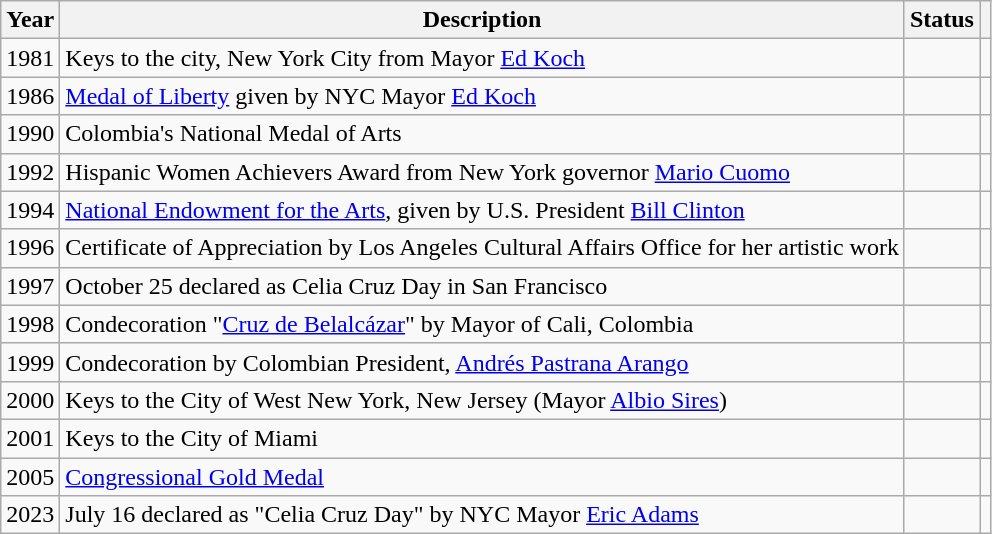<table class="wikitable sortable plainrowheaders">
<tr>
<th scope="col">Year</th>
<th scope="col">Description</th>
<th scope="col">Status</th>
<th scope="col" class="unsortable"></th>
</tr>
<tr>
<td>1981</td>
<td>Keys to the city, New York City from Mayor <a href='#'>Ed Koch</a></td>
<td></td>
<td style="text-align:center;"></td>
</tr>
<tr>
<td>1986</td>
<td><a href='#'>Medal of Liberty</a> given by NYC Mayor <a href='#'>Ed Koch</a></td>
<td></td>
<td style="text-align:center;"></td>
</tr>
<tr>
<td>1990</td>
<td>Colombia's National Medal of Arts</td>
<td></td>
<td style="text-align:center;"></td>
</tr>
<tr>
<td>1992</td>
<td>Hispanic Women Achievers Award from New York governor <a href='#'>Mario Cuomo</a></td>
<td></td>
<td style="text-align:center;"></td>
</tr>
<tr>
<td>1994</td>
<td><a href='#'>National Endowment for the Arts</a>, given by U.S. President <a href='#'>Bill Clinton</a></td>
<td></td>
<td style="text-align:center;"></td>
</tr>
<tr>
<td>1996</td>
<td>Certificate of Appreciation by Los Angeles Cultural Affairs Office for her artistic work</td>
<td></td>
<td style="text-align:center;"></td>
</tr>
<tr>
<td>1997</td>
<td>October 25 declared as Celia Cruz Day in San Francisco</td>
<td></td>
<td style="text-align:center;"></td>
</tr>
<tr>
<td>1998</td>
<td>Condecoration "<a href='#'>Cruz de Belalcázar</a>" by Mayor of Cali, Colombia</td>
<td></td>
<td style="text-align:center;"></td>
</tr>
<tr>
<td>1999</td>
<td>Condecoration by Colombian President, <a href='#'>Andrés Pastrana Arango</a></td>
<td></td>
<td style="text-align:center;"></td>
</tr>
<tr>
<td>2000</td>
<td>Keys to the City of West New York, New Jersey (Mayor <a href='#'>Albio Sires</a>)</td>
<td></td>
<td style="text-align:center;"></td>
</tr>
<tr>
<td>2001</td>
<td>Keys to the City of Miami</td>
<td></td>
<td style="text-align:center;"></td>
</tr>
<tr>
<td>2005</td>
<td><a href='#'>Congressional Gold Medal</a></td>
<td></td>
<td style="text-align:center;"></td>
</tr>
<tr>
<td>2023</td>
<td>July 16 declared as "Celia Cruz Day" by NYC Mayor <a href='#'>Eric Adams</a></td>
<td></td>
<td style="text-align:center;"></td>
</tr>
</table>
